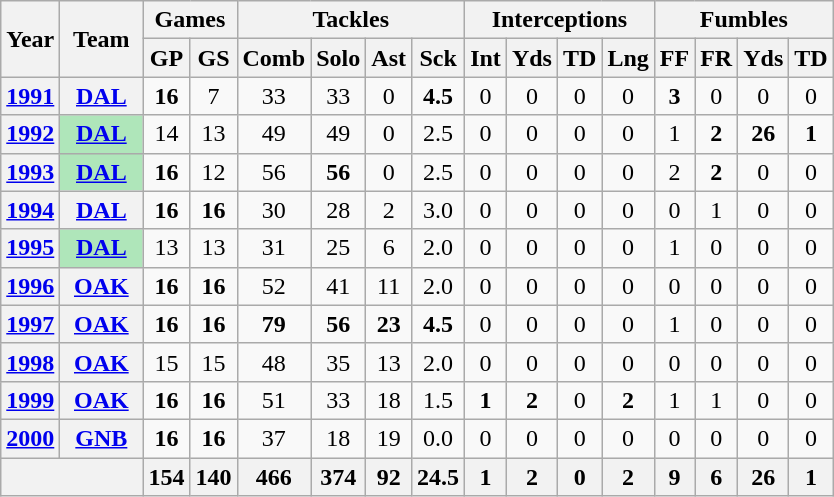<table class="wikitable" style="text-align:center">
<tr>
<th rowspan="2">Year</th>
<th rowspan="2">Team</th>
<th colspan="2">Games</th>
<th colspan="4">Tackles</th>
<th colspan="4">Interceptions</th>
<th colspan="4">Fumbles</th>
</tr>
<tr>
<th>GP</th>
<th>GS</th>
<th>Comb</th>
<th>Solo</th>
<th>Ast</th>
<th>Sck</th>
<th>Int</th>
<th>Yds</th>
<th>TD</th>
<th>Lng</th>
<th>FF</th>
<th>FR</th>
<th>Yds</th>
<th>TD</th>
</tr>
<tr>
<th><a href='#'>1991</a></th>
<th><a href='#'>DAL</a></th>
<td><strong>16</strong></td>
<td>7</td>
<td>33</td>
<td>33</td>
<td>0</td>
<td><strong>4.5</strong></td>
<td>0</td>
<td>0</td>
<td>0</td>
<td>0</td>
<td><strong>3</strong></td>
<td>0</td>
<td>0</td>
<td>0</td>
</tr>
<tr>
<th><a href='#'>1992</a></th>
<th style="background:#afe6ba; width:3em;"><a href='#'>DAL</a></th>
<td>14</td>
<td>13</td>
<td>49</td>
<td>49</td>
<td>0</td>
<td>2.5</td>
<td>0</td>
<td>0</td>
<td>0</td>
<td>0</td>
<td>1</td>
<td><strong>2</strong></td>
<td><strong>26</strong></td>
<td><strong>1</strong></td>
</tr>
<tr>
<th><a href='#'>1993</a></th>
<th style="background:#afe6ba; width:3em;"><a href='#'>DAL</a></th>
<td><strong>16</strong></td>
<td>12</td>
<td>56</td>
<td><strong>56</strong></td>
<td>0</td>
<td>2.5</td>
<td>0</td>
<td>0</td>
<td>0</td>
<td>0</td>
<td>2</td>
<td><strong>2</strong></td>
<td>0</td>
<td>0</td>
</tr>
<tr>
<th><a href='#'>1994</a></th>
<th><a href='#'>DAL</a></th>
<td><strong>16</strong></td>
<td><strong>16</strong></td>
<td>30</td>
<td>28</td>
<td>2</td>
<td>3.0</td>
<td>0</td>
<td>0</td>
<td>0</td>
<td>0</td>
<td>0</td>
<td>1</td>
<td>0</td>
<td>0</td>
</tr>
<tr>
<th><a href='#'>1995</a></th>
<th style="background:#afe6ba; width:3em;"><a href='#'>DAL</a></th>
<td>13</td>
<td>13</td>
<td>31</td>
<td>25</td>
<td>6</td>
<td>2.0</td>
<td>0</td>
<td>0</td>
<td>0</td>
<td>0</td>
<td>1</td>
<td>0</td>
<td>0</td>
<td>0</td>
</tr>
<tr>
<th><a href='#'>1996</a></th>
<th><a href='#'>OAK</a></th>
<td><strong>16</strong></td>
<td><strong>16</strong></td>
<td>52</td>
<td>41</td>
<td>11</td>
<td>2.0</td>
<td>0</td>
<td>0</td>
<td>0</td>
<td>0</td>
<td>0</td>
<td>0</td>
<td>0</td>
<td>0</td>
</tr>
<tr>
<th><a href='#'>1997</a></th>
<th><a href='#'>OAK</a></th>
<td><strong>16</strong></td>
<td><strong>16</strong></td>
<td><strong>79</strong></td>
<td><strong>56</strong></td>
<td><strong>23</strong></td>
<td><strong>4.5</strong></td>
<td>0</td>
<td>0</td>
<td>0</td>
<td>0</td>
<td>1</td>
<td>0</td>
<td>0</td>
<td>0</td>
</tr>
<tr>
<th><a href='#'>1998</a></th>
<th><a href='#'>OAK</a></th>
<td>15</td>
<td>15</td>
<td>48</td>
<td>35</td>
<td>13</td>
<td>2.0</td>
<td>0</td>
<td>0</td>
<td>0</td>
<td>0</td>
<td>0</td>
<td>0</td>
<td>0</td>
<td>0</td>
</tr>
<tr>
<th><a href='#'>1999</a></th>
<th><a href='#'>OAK</a></th>
<td><strong>16</strong></td>
<td><strong>16</strong></td>
<td>51</td>
<td>33</td>
<td>18</td>
<td>1.5</td>
<td><strong>1</strong></td>
<td><strong>2</strong></td>
<td>0</td>
<td><strong>2</strong></td>
<td>1</td>
<td>1</td>
<td>0</td>
<td>0</td>
</tr>
<tr>
<th><a href='#'>2000</a></th>
<th><a href='#'>GNB</a></th>
<td><strong>16</strong></td>
<td><strong>16</strong></td>
<td>37</td>
<td>18</td>
<td>19</td>
<td>0.0</td>
<td>0</td>
<td>0</td>
<td>0</td>
<td>0</td>
<td>0</td>
<td>0</td>
<td>0</td>
<td>0</td>
</tr>
<tr>
<th colspan="2"></th>
<th>154</th>
<th>140</th>
<th>466</th>
<th>374</th>
<th>92</th>
<th>24.5</th>
<th>1</th>
<th>2</th>
<th>0</th>
<th>2</th>
<th>9</th>
<th>6</th>
<th>26</th>
<th>1</th>
</tr>
</table>
